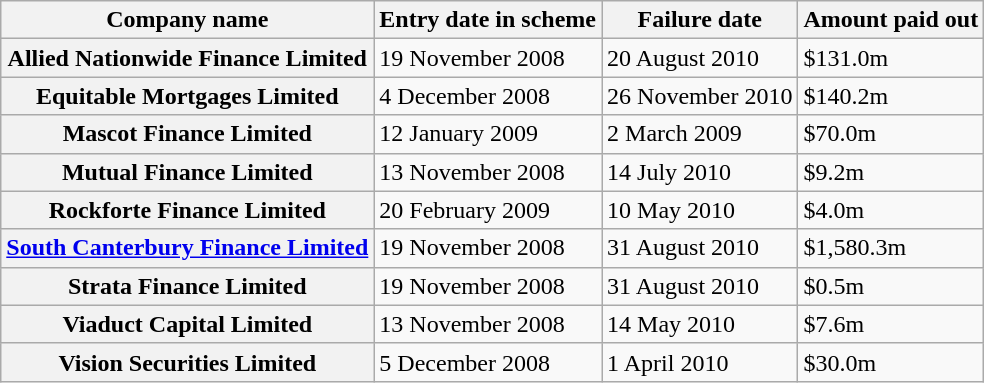<table border="1" class="wikitable">
<tr>
<th>Company name</th>
<th>Entry date in scheme</th>
<th>Failure date</th>
<th>Amount paid out</th>
</tr>
<tr>
<th>Allied Nationwide Finance Limited</th>
<td>19 November 2008</td>
<td>20 August 2010</td>
<td>$131.0m</td>
</tr>
<tr>
<th>Equitable Mortgages Limited</th>
<td>4 December 2008</td>
<td>26 November 2010</td>
<td>$140.2m</td>
</tr>
<tr>
<th>Mascot Finance Limited</th>
<td>12 January 2009</td>
<td>2 March 2009</td>
<td>$70.0m</td>
</tr>
<tr>
<th>Mutual Finance Limited</th>
<td>13 November 2008</td>
<td>14 July 2010</td>
<td>$9.2m</td>
</tr>
<tr>
<th>Rockforte Finance Limited</th>
<td>20 February 2009</td>
<td>10 May 2010</td>
<td>$4.0m</td>
</tr>
<tr>
<th><a href='#'>South Canterbury Finance Limited</a></th>
<td>19 November 2008</td>
<td>31 August 2010</td>
<td>$1,580.3m</td>
</tr>
<tr>
<th>Strata Finance Limited</th>
<td>19 November 2008</td>
<td>31 August 2010</td>
<td>$0.5m</td>
</tr>
<tr>
<th>Viaduct Capital Limited</th>
<td>13 November 2008</td>
<td>14 May 2010</td>
<td>$7.6m</td>
</tr>
<tr>
<th>Vision Securities Limited</th>
<td>5 December 2008</td>
<td>1 April 2010</td>
<td>$30.0m</td>
</tr>
</table>
